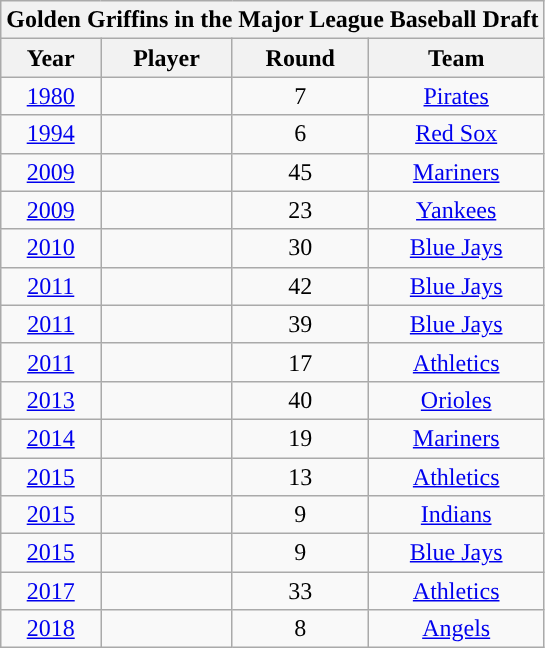<table class="wikitable sortable collapsible collapsed" style="text-align:center">
<tr>
<th colspan=4>Golden Griffins in the Major League Baseball Draft</th>
</tr>
<tr>
<th>Year</th>
<th>Player</th>
<th>Round</th>
<th>Team</th>
</tr>
<tr>
<td><a href='#'>1980</a></td>
<td></td>
<td>7</td>
<td><a href='#'>Pirates</a></td>
</tr>
<tr>
<td><a href='#'>1994</a></td>
<td></td>
<td>6</td>
<td><a href='#'>Red Sox</a></td>
</tr>
<tr>
<td><a href='#'>2009</a></td>
<td></td>
<td>45</td>
<td><a href='#'>Mariners</a></td>
</tr>
<tr>
<td><a href='#'>2009</a></td>
<td></td>
<td>23</td>
<td><a href='#'>Yankees</a></td>
</tr>
<tr>
<td><a href='#'>2010</a></td>
<td></td>
<td>30</td>
<td><a href='#'>Blue Jays</a></td>
</tr>
<tr>
<td><a href='#'>2011</a></td>
<td></td>
<td>42</td>
<td><a href='#'>Blue Jays</a></td>
</tr>
<tr>
<td><a href='#'>2011</a></td>
<td></td>
<td>39</td>
<td><a href='#'>Blue Jays</a></td>
</tr>
<tr valign="center">
<td><a href='#'>2011</a></td>
<td></td>
<td>17</td>
<td><a href='#'>Athletics</a></td>
</tr>
<tr>
<td><a href='#'>2013</a></td>
<td></td>
<td>40</td>
<td><a href='#'>Orioles</a></td>
</tr>
<tr>
<td><a href='#'>2014</a></td>
<td></td>
<td>19</td>
<td><a href='#'>Mariners</a></td>
</tr>
<tr>
<td><a href='#'>2015</a></td>
<td></td>
<td>13</td>
<td><a href='#'>Athletics</a></td>
</tr>
<tr>
<td><a href='#'>2015</a></td>
<td></td>
<td>9</td>
<td><a href='#'>Indians</a></td>
</tr>
<tr>
<td><a href='#'>2015</a></td>
<td></td>
<td>9</td>
<td><a href='#'>Blue Jays</a></td>
</tr>
<tr>
<td><a href='#'>2017</a></td>
<td></td>
<td>33</td>
<td><a href='#'>Athletics</a></td>
</tr>
<tr>
<td><a href='#'>2018</a></td>
<td></td>
<td>8</td>
<td><a href='#'>Angels</a></td>
</tr>
</table>
